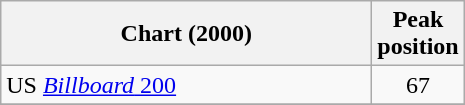<table class="wikitable sortable" border="1">
<tr>
<th scope="col" style="width:15em;">Chart (2000)</th>
<th scope="col">Peak<br>position</th>
</tr>
<tr>
<td>US <a href='#'><em>Billboard</em> 200</a></td>
<td style="text-align:center;">67</td>
</tr>
<tr>
</tr>
</table>
